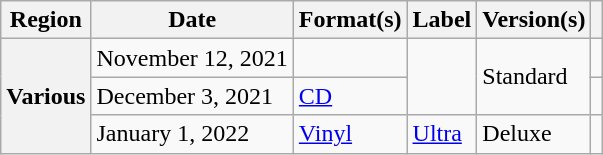<table class="wikitable plainrowheaders">
<tr>
<th scope="col">Region</th>
<th scope="col">Date</th>
<th scope="col">Format(s)</th>
<th scope="col">Label</th>
<th scope="col">Version(s)</th>
<th scope="col"></th>
</tr>
<tr>
<th rowspan="3" scope="row">Various</th>
<td>November 12, 2021</td>
<td></td>
<td rowspan="2"></td>
<td rowspan="2">Standard</td>
<td style="text-align:center;"></td>
</tr>
<tr>
<td>December 3, 2021</td>
<td><a href='#'>CD</a></td>
<td style="text-align:center;"></td>
</tr>
<tr>
<td>January 1, 2022</td>
<td><a href='#'>Vinyl</a></td>
<td><a href='#'>Ultra</a></td>
<td>Deluxe</td>
<td style="text-align:center;"></td>
</tr>
</table>
